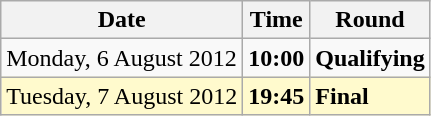<table class="wikitable">
<tr>
<th>Date</th>
<th>Time</th>
<th>Round</th>
</tr>
<tr>
<td>Monday, 6 August 2012</td>
<td><strong>10:00</strong></td>
<td><strong>Qualifying</strong></td>
</tr>
<tr style=background:lemonchiffon>
<td>Tuesday, 7 August 2012</td>
<td><strong>19:45</strong></td>
<td><strong>Final</strong></td>
</tr>
</table>
